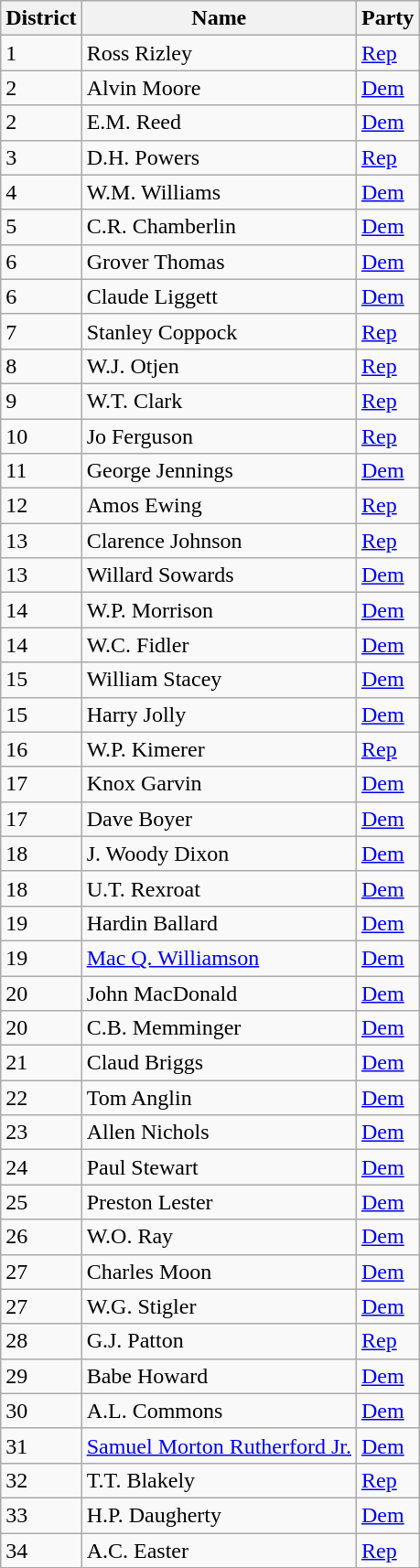<table class="wikitable sortable">
<tr>
<th>District</th>
<th>Name</th>
<th>Party</th>
</tr>
<tr>
<td>1</td>
<td>Ross Rizley</td>
<td><a href='#'>Rep</a></td>
</tr>
<tr>
<td>2</td>
<td>Alvin Moore</td>
<td><a href='#'>Dem</a></td>
</tr>
<tr>
<td>2</td>
<td>E.M. Reed</td>
<td><a href='#'>Dem</a></td>
</tr>
<tr>
<td>3</td>
<td>D.H. Powers</td>
<td><a href='#'>Rep</a></td>
</tr>
<tr>
<td>4</td>
<td>W.M. Williams</td>
<td><a href='#'>Dem</a></td>
</tr>
<tr>
<td>5</td>
<td>C.R. Chamberlin</td>
<td><a href='#'>Dem</a></td>
</tr>
<tr>
<td>6</td>
<td>Grover Thomas</td>
<td><a href='#'>Dem</a></td>
</tr>
<tr>
<td>6</td>
<td>Claude Liggett</td>
<td><a href='#'>Dem</a></td>
</tr>
<tr>
<td>7</td>
<td>Stanley Coppock</td>
<td><a href='#'>Rep</a></td>
</tr>
<tr>
<td>8</td>
<td>W.J. Otjen</td>
<td><a href='#'>Rep</a></td>
</tr>
<tr>
<td>9</td>
<td>W.T. Clark</td>
<td><a href='#'>Rep</a></td>
</tr>
<tr>
<td>10</td>
<td>Jo Ferguson</td>
<td><a href='#'>Rep</a></td>
</tr>
<tr>
<td>11</td>
<td>George Jennings</td>
<td><a href='#'>Dem</a></td>
</tr>
<tr>
<td>12</td>
<td>Amos Ewing</td>
<td><a href='#'>Rep</a></td>
</tr>
<tr>
<td>13</td>
<td>Clarence Johnson</td>
<td><a href='#'>Rep</a></td>
</tr>
<tr>
<td>13</td>
<td>Willard Sowards</td>
<td><a href='#'>Dem</a></td>
</tr>
<tr>
<td>14</td>
<td>W.P. Morrison</td>
<td><a href='#'>Dem</a></td>
</tr>
<tr>
<td>14</td>
<td>W.C. Fidler</td>
<td><a href='#'>Dem</a></td>
</tr>
<tr>
<td>15</td>
<td>William Stacey</td>
<td><a href='#'>Dem</a></td>
</tr>
<tr>
<td>15</td>
<td>Harry Jolly</td>
<td><a href='#'>Dem</a></td>
</tr>
<tr>
<td>16</td>
<td>W.P. Kimerer</td>
<td><a href='#'>Rep</a></td>
</tr>
<tr>
<td>17</td>
<td>Knox Garvin</td>
<td><a href='#'>Dem</a></td>
</tr>
<tr>
<td>17</td>
<td>Dave Boyer</td>
<td><a href='#'>Dem</a></td>
</tr>
<tr>
<td>18</td>
<td>J. Woody Dixon</td>
<td><a href='#'>Dem</a></td>
</tr>
<tr>
<td>18</td>
<td>U.T. Rexroat</td>
<td><a href='#'>Dem</a></td>
</tr>
<tr>
<td>19</td>
<td>Hardin Ballard</td>
<td><a href='#'>Dem</a></td>
</tr>
<tr>
<td>19</td>
<td><a href='#'>Mac Q. Williamson</a></td>
<td><a href='#'>Dem</a></td>
</tr>
<tr>
<td>20</td>
<td>John MacDonald</td>
<td><a href='#'>Dem</a></td>
</tr>
<tr>
<td>20</td>
<td>C.B. Memminger</td>
<td><a href='#'>Dem</a></td>
</tr>
<tr>
<td>21</td>
<td>Claud Briggs</td>
<td><a href='#'>Dem</a></td>
</tr>
<tr>
<td>22</td>
<td>Tom Anglin</td>
<td><a href='#'>Dem</a></td>
</tr>
<tr>
<td>23</td>
<td>Allen Nichols</td>
<td><a href='#'>Dem</a></td>
</tr>
<tr>
<td>24</td>
<td>Paul Stewart</td>
<td><a href='#'>Dem</a></td>
</tr>
<tr>
<td>25</td>
<td>Preston Lester</td>
<td><a href='#'>Dem</a></td>
</tr>
<tr>
<td>26</td>
<td>W.O. Ray</td>
<td><a href='#'>Dem</a></td>
</tr>
<tr>
<td>27</td>
<td>Charles Moon</td>
<td><a href='#'>Dem</a></td>
</tr>
<tr>
<td>27</td>
<td>W.G. Stigler</td>
<td><a href='#'>Dem</a></td>
</tr>
<tr>
<td>28</td>
<td>G.J. Patton</td>
<td><a href='#'>Rep</a></td>
</tr>
<tr>
<td>29</td>
<td>Babe Howard</td>
<td><a href='#'>Dem</a></td>
</tr>
<tr>
<td>30</td>
<td>A.L. Commons</td>
<td><a href='#'>Dem</a></td>
</tr>
<tr>
<td>31</td>
<td><a href='#'>Samuel Morton Rutherford Jr.</a></td>
<td><a href='#'>Dem</a></td>
</tr>
<tr>
<td>32</td>
<td>T.T. Blakely</td>
<td><a href='#'>Rep</a></td>
</tr>
<tr>
<td>33</td>
<td>H.P. Daugherty</td>
<td><a href='#'>Dem</a></td>
</tr>
<tr>
<td>34</td>
<td>A.C. Easter</td>
<td><a href='#'>Rep</a></td>
</tr>
</table>
